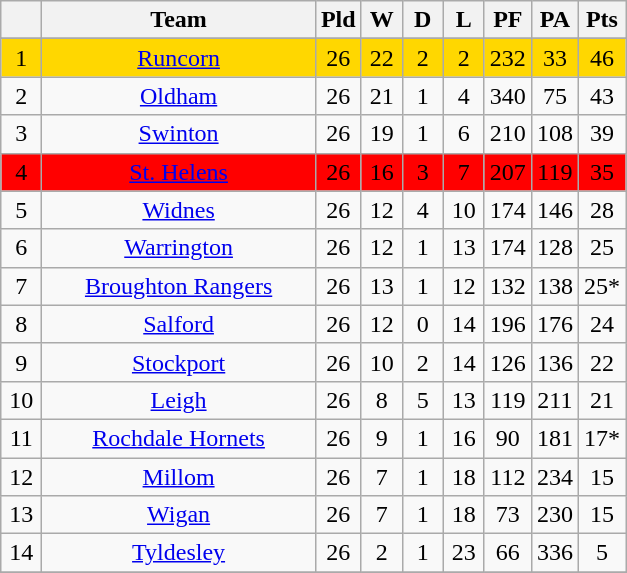<table class="wikitable" style="text-align:center;">
<tr>
<th width=20 abbr="Position"></th>
<th width=175>Team</th>
<th width=20 abbr="Played">Pld</th>
<th width=20 abbr="Won">W</th>
<th width=20 abbr="Drawn">D</th>
<th width=20 abbr="Lost">L</th>
<th width=20 abbr="Points for">PF</th>
<th width=20 abbr="Points against">PA</th>
<th width=20 abbr="Points">Pts</th>
</tr>
<tr>
</tr>
<tr align=center style="background:#FFD700;">
<td>1</td>
<td><a href='#'>Runcorn</a></td>
<td>26</td>
<td>22</td>
<td>2</td>
<td>2</td>
<td>232</td>
<td>33</td>
<td>46</td>
</tr>
<tr align=center style="background:">
<td>2</td>
<td><a href='#'>Oldham</a></td>
<td>26</td>
<td>21</td>
<td>1</td>
<td>4</td>
<td>340</td>
<td>75</td>
<td>43</td>
</tr>
<tr align=center style="background:">
<td>3</td>
<td><a href='#'>Swinton</a></td>
<td>26</td>
<td>19</td>
<td>1</td>
<td>6</td>
<td>210</td>
<td>108</td>
<td>39</td>
</tr>
<tr align=center style="background:#FF0000;">
<td>4</td>
<td><a href='#'>St. Helens</a></td>
<td>26</td>
<td>16</td>
<td>3</td>
<td>7</td>
<td>207</td>
<td>119</td>
<td>35</td>
</tr>
<tr align=center style="background:">
<td>5</td>
<td><a href='#'>Widnes</a></td>
<td>26</td>
<td>12</td>
<td>4</td>
<td>10</td>
<td>174</td>
<td>146</td>
<td>28</td>
</tr>
<tr align=center style="background:">
<td>6</td>
<td><a href='#'>Warrington</a></td>
<td>26</td>
<td>12</td>
<td>1</td>
<td>13</td>
<td>174</td>
<td>128</td>
<td>25</td>
</tr>
<tr align=center style="background:">
<td>7</td>
<td><a href='#'>Broughton Rangers</a></td>
<td>26</td>
<td>13</td>
<td>1</td>
<td>12</td>
<td>132</td>
<td>138</td>
<td>25*</td>
</tr>
<tr align=center style="background:">
<td>8</td>
<td><a href='#'>Salford</a></td>
<td>26</td>
<td>12</td>
<td>0</td>
<td>14</td>
<td>196</td>
<td>176</td>
<td>24</td>
</tr>
<tr align=center style="background:">
<td>9</td>
<td><a href='#'>Stockport</a></td>
<td>26</td>
<td>10</td>
<td>2</td>
<td>14</td>
<td>126</td>
<td>136</td>
<td>22</td>
</tr>
<tr align=center style="background:">
<td>10</td>
<td><a href='#'>Leigh</a></td>
<td>26</td>
<td>8</td>
<td>5</td>
<td>13</td>
<td>119</td>
<td>211</td>
<td>21</td>
</tr>
<tr align=center style="background:">
<td>11</td>
<td><a href='#'>Rochdale Hornets</a></td>
<td>26</td>
<td>9</td>
<td>1</td>
<td>16</td>
<td>90</td>
<td>181</td>
<td>17*</td>
</tr>
<tr align=center style="background:">
<td>12</td>
<td><a href='#'>Millom</a></td>
<td>26</td>
<td>7</td>
<td>1</td>
<td>18</td>
<td>112</td>
<td>234</td>
<td>15</td>
</tr>
<tr align=center style="background:">
<td>13</td>
<td><a href='#'>Wigan</a></td>
<td>26</td>
<td>7</td>
<td>1</td>
<td>18</td>
<td>73</td>
<td>230</td>
<td>15</td>
</tr>
<tr align=center style="background:">
<td>14</td>
<td><a href='#'>Tyldesley</a></td>
<td>26</td>
<td>2</td>
<td>1</td>
<td>23</td>
<td>66</td>
<td>336</td>
<td>5</td>
</tr>
<tr --->
</tr>
</table>
